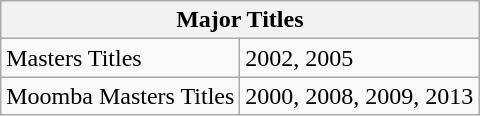<table class="wikitable">
<tr>
<th colspan="2">Major Titles</th>
</tr>
<tr>
<td>Masters Titles</td>
<td>2002, 2005</td>
</tr>
<tr>
<td>Moomba Masters Titles</td>
<td>2000, 2008, 2009, 2013</td>
</tr>
</table>
